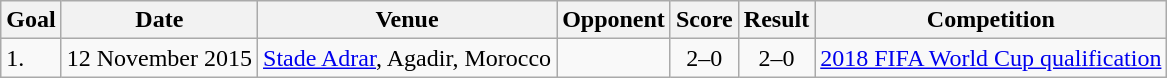<table class="wikitable plainrowheaders">
<tr>
<th>Goal</th>
<th>Date</th>
<th>Venue</th>
<th>Opponent</th>
<th>Score</th>
<th>Result</th>
<th>Competition</th>
</tr>
<tr>
<td>1.</td>
<td>12 November 2015</td>
<td><a href='#'>Stade Adrar</a>, Agadir, Morocco</td>
<td></td>
<td align=center>2–0</td>
<td align=center>2–0</td>
<td><a href='#'>2018 FIFA World Cup qualification</a></td>
</tr>
</table>
